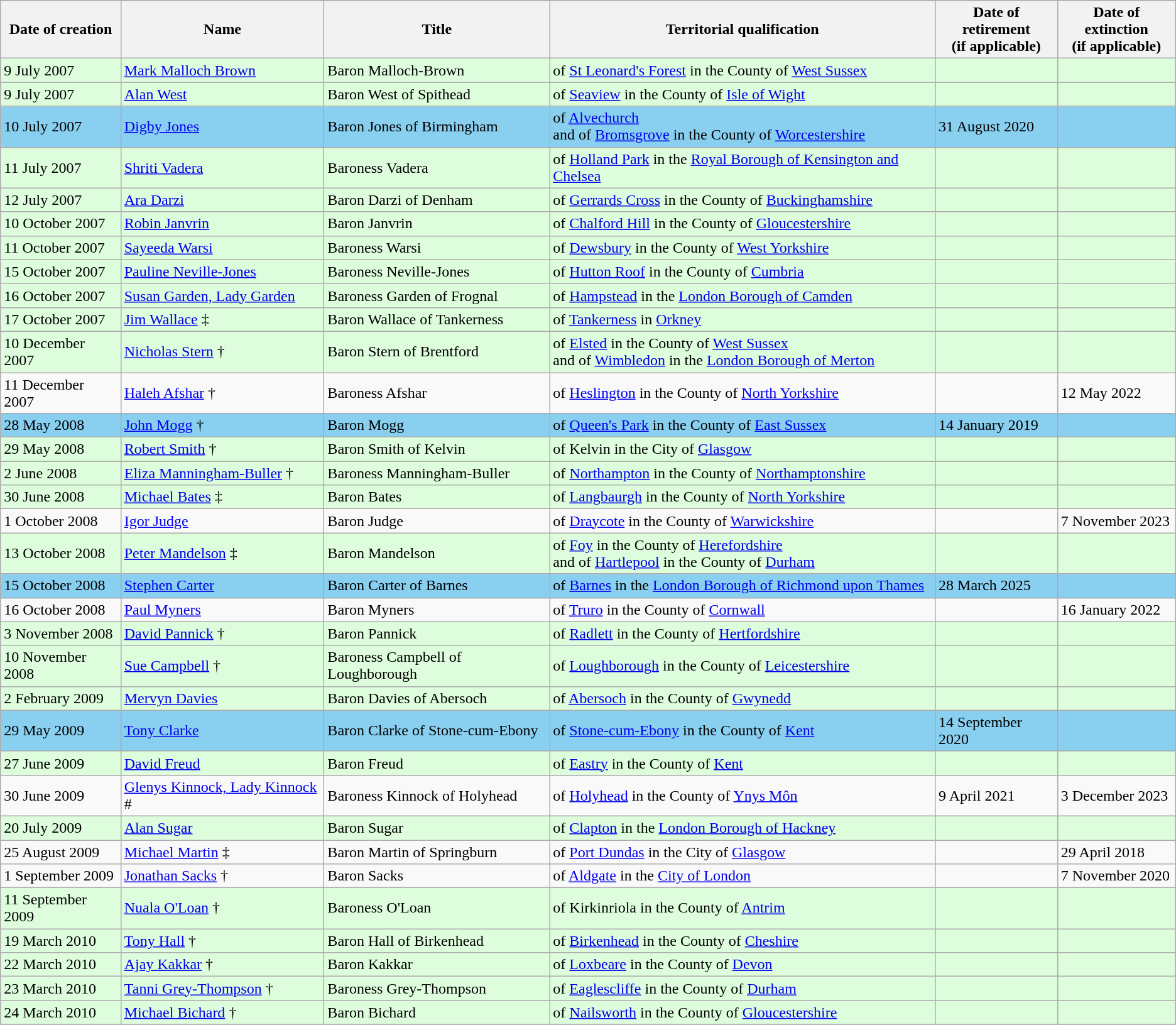<table class="wikitable sortable sticky-header">
<tr>
<th>Date of creation</th>
<th>Name</th>
<th>Title</th>
<th>Territorial qualification</th>
<th>Date of retirement<br>(if applicable)</th>
<th>Date of extinction<br>(if applicable)</th>
</tr>
<tr id="Baron" scope=row style="background:#DDFDDD">
<td>9 July 2007</td>
<td><a href='#'>Mark Malloch Brown</a></td>
<td>Baron Malloch-Brown</td>
<td>of <a href='#'>St Leonard's Forest</a> in the County of <a href='#'>West Sussex</a></td>
<td></td>
<td></td>
</tr>
<tr id="Baron" scope=row style="background:#DDFDDD">
<td>9 July 2007</td>
<td><a href='#'>Alan West</a></td>
<td>Baron West of Spithead</td>
<td>of <a href='#'>Seaview</a> in the County of <a href='#'>Isle of Wight</a></td>
<td></td>
<td></td>
</tr>
<tr id="Baron Jones of Birmingham" scope=row style="background:#89CFF0">
<td>10 July 2007</td>
<td><a href='#'>Digby Jones</a></td>
<td>Baron Jones of Birmingham</td>
<td>of <a href='#'>Alvechurch</a><br>and of <a href='#'>Bromsgrove</a> in the County of <a href='#'>Worcestershire</a></td>
<td>31 August 2020 </td>
<td></td>
</tr>
<tr id="Baron" scope=row style="background:#DDFDDD">
<td>11 July 2007</td>
<td><a href='#'>Shriti Vadera</a></td>
<td>Baroness Vadera</td>
<td>of <a href='#'>Holland Park</a> in the <a href='#'>Royal Borough of Kensington and Chelsea</a></td>
<td></td>
<td></td>
</tr>
<tr id="Baron" scope=row style="background:#DDFDDD">
<td>12 July 2007</td>
<td><a href='#'>Ara Darzi</a></td>
<td>Baron Darzi of Denham</td>
<td>of <a href='#'>Gerrards Cross</a> in the County of <a href='#'>Buckinghamshire</a></td>
<td></td>
<td></td>
</tr>
<tr id="Baron" scope=row style="background:#DDFDDD">
<td>10 October 2007</td>
<td><a href='#'>Robin Janvrin</a></td>
<td>Baron Janvrin</td>
<td>of <a href='#'>Chalford Hill</a> in the County of <a href='#'>Gloucestershire</a></td>
<td></td>
<td></td>
</tr>
<tr id="Baron" scope=row style="background:#DDFDDD">
<td>11 October 2007</td>
<td><a href='#'>Sayeeda Warsi</a></td>
<td>Baroness Warsi</td>
<td>of <a href='#'>Dewsbury</a> in the County of <a href='#'>West Yorkshire</a></td>
<td></td>
<td></td>
</tr>
<tr id="Baron" scope=row style="background:#DDFDDD">
<td>15 October 2007</td>
<td><a href='#'>Pauline Neville-Jones</a></td>
<td>Baroness Neville-Jones</td>
<td>of <a href='#'>Hutton Roof</a> in the County of <a href='#'>Cumbria</a></td>
<td></td>
<td></td>
</tr>
<tr id="Baron" scope=row style="background:#DDFDDD">
<td>16 October 2007</td>
<td><a href='#'>Susan Garden, Lady Garden</a> </td>
<td>Baroness Garden of Frognal</td>
<td>of <a href='#'>Hampstead</a> in the <a href='#'>London Borough of Camden</a></td>
<td></td>
<td></td>
</tr>
<tr id="Baron" scope=row style="background:#DDFDDD">
<td>17 October 2007</td>
<td><a href='#'>Jim Wallace</a> ‡</td>
<td>Baron Wallace of Tankerness</td>
<td>of <a href='#'>Tankerness</a> in <a href='#'>Orkney</a></td>
<td></td>
<td></td>
</tr>
<tr id="Baron" scope=row style="background:#DDFDDD">
<td>10 December 2007</td>
<td><a href='#'>Nicholas Stern</a> †</td>
<td>Baron Stern of Brentford</td>
<td>of <a href='#'>Elsted</a> in the County of <a href='#'>West Sussex</a><br>and of <a href='#'>Wimbledon</a> in the <a href='#'>London Borough of Merton</a></td>
<td></td>
<td></td>
</tr>
<tr>
<td>11 December 2007</td>
<td><a href='#'>Haleh Afshar</a> †</td>
<td>Baroness Afshar</td>
<td>of <a href='#'>Heslington</a> in the County of <a href='#'>North Yorkshire</a></td>
<td></td>
<td>12 May 2022</td>
</tr>
<tr id="Baron Mogg" scope=row style="background:#89CFF0">
<td>28 May 2008</td>
<td><a href='#'>John Mogg</a> †</td>
<td>Baron Mogg</td>
<td>of <a href='#'>Queen's Park</a> in the County of <a href='#'>East Sussex</a></td>
<td>14 January 2019 </td>
<td></td>
</tr>
<tr id="Baron" scope=row style="background:#DDFDDD">
<td>29 May 2008</td>
<td><a href='#'>Robert Smith</a> †</td>
<td>Baron Smith of Kelvin</td>
<td>of Kelvin in the City of <a href='#'>Glasgow</a></td>
<td></td>
<td></td>
</tr>
<tr id="Baron" scope=row style="background:#DDFDDD">
<td>2 June 2008</td>
<td><a href='#'>Eliza Manningham-Buller</a> † </td>
<td>Baroness Manningham-Buller</td>
<td>of <a href='#'>Northampton</a> in the County of <a href='#'>Northamptonshire</a></td>
<td></td>
<td></td>
</tr>
<tr id="Baron" scope=row style="background:#DDFDDD">
<td>30 June 2008</td>
<td><a href='#'>Michael Bates</a> ‡</td>
<td>Baron Bates</td>
<td>of <a href='#'>Langbaurgh</a> in the County of <a href='#'>North Yorkshire</a></td>
<td></td>
<td></td>
</tr>
<tr>
<td>1 October 2008</td>
<td><a href='#'>Igor Judge</a></td>
<td>Baron Judge</td>
<td>of <a href='#'>Draycote</a> in the County of <a href='#'>Warwickshire</a></td>
<td></td>
<td>7 November 2023</td>
</tr>
<tr id="Baron" scope=row style="background:#DDFDDD">
<td>13 October 2008</td>
<td><a href='#'>Peter Mandelson</a> ‡</td>
<td>Baron Mandelson</td>
<td>of <a href='#'>Foy</a> in the County of <a href='#'>Herefordshire</a><br>and of <a href='#'>Hartlepool</a> in the County of <a href='#'>Durham</a></td>
<td></td>
<td></td>
</tr>
<tr id="Baron Carter of Barnes" scope=row style="background:#89CFF0">
<td>15 October 2008</td>
<td><a href='#'>Stephen Carter</a></td>
<td>Baron Carter of Barnes</td>
<td>of <a href='#'>Barnes</a> in the <a href='#'>London Borough of Richmond upon Thames</a></td>
<td>28 March 2025 </td>
<td></td>
</tr>
<tr>
<td>16 October 2008</td>
<td><a href='#'>Paul Myners</a></td>
<td>Baron Myners</td>
<td>of <a href='#'>Truro</a> in the County of <a href='#'>Cornwall</a></td>
<td></td>
<td>16 January 2022</td>
</tr>
<tr id="Baron" scope=row style="background:#DDFDDD">
<td>3 November 2008</td>
<td><a href='#'>David Pannick</a> †</td>
<td>Baron Pannick</td>
<td>of <a href='#'>Radlett</a> in the County of <a href='#'>Hertfordshire</a></td>
<td></td>
<td></td>
</tr>
<tr id="Baron" scope=row style="background:#DDFDDD">
<td>10 November 2008</td>
<td><a href='#'>Sue Campbell</a> †</td>
<td>Baroness Campbell of Loughborough</td>
<td>of <a href='#'>Loughborough</a> in the County of <a href='#'>Leicestershire</a></td>
<td></td>
<td></td>
</tr>
<tr id="Baron" scope=row style="background:#DDFDDD">
<td>2 February 2009</td>
<td><a href='#'>Mervyn Davies</a></td>
<td>Baron Davies of Abersoch</td>
<td>of <a href='#'>Abersoch</a> in the County of <a href='#'>Gwynedd</a></td>
<td></td>
<td></td>
</tr>
<tr id="Baron Clarke of Stone-cum-Ebony" scope=row style="background:#89CFF0">
<td>29 May 2009</td>
<td><a href='#'>Tony Clarke</a></td>
<td>Baron Clarke of Stone-cum-Ebony</td>
<td>of <a href='#'>Stone-cum-Ebony</a> in the County of <a href='#'>Kent</a></td>
<td>14 September 2020 </td>
<td></td>
</tr>
<tr id="Baron" scope=row style="background:#DDFDDD">
<td>27 June 2009</td>
<td><a href='#'>David Freud</a></td>
<td>Baron Freud</td>
<td>of <a href='#'>Eastry</a> in the County of <a href='#'>Kent</a></td>
<td></td>
<td></td>
</tr>
<tr id="Baroness Kinnock of Holyhead" scope=row>
<td>30 June 2009</td>
<td><a href='#'>Glenys Kinnock, Lady Kinnock</a> # </td>
<td>Baroness Kinnock of Holyhead</td>
<td>of <a href='#'>Holyhead</a> in the County of <a href='#'>Ynys Môn</a></td>
<td>9 April 2021 </td>
<td>3 December 2023</td>
</tr>
<tr id="Baron" scope=row style="background:#DDFDDD">
<td>20 July 2009</td>
<td><a href='#'>Alan Sugar</a></td>
<td>Baron Sugar</td>
<td>of <a href='#'>Clapton</a> in the <a href='#'>London Borough of Hackney</a></td>
<td></td>
<td></td>
</tr>
<tr>
<td>25 August 2009</td>
<td><a href='#'>Michael Martin</a> ‡</td>
<td>Baron Martin of Springburn</td>
<td>of <a href='#'>Port Dundas</a> in the City of <a href='#'>Glasgow</a></td>
<td></td>
<td>29 April 2018</td>
</tr>
<tr>
<td>1 September 2009</td>
<td><a href='#'>Jonathan Sacks</a> †</td>
<td>Baron Sacks</td>
<td>of <a href='#'>Aldgate</a> in the <a href='#'>City of London</a></td>
<td></td>
<td>7 November 2020</td>
</tr>
<tr id="Baron" scope=row style="background:#DDFDDD">
<td>11 September 2009</td>
<td><a href='#'>Nuala O'Loan</a> †</td>
<td>Baroness O'Loan</td>
<td>of Kirkinriola in the County of <a href='#'>Antrim</a></td>
<td></td>
<td></td>
</tr>
<tr id="Baron" scope=row style="background:#DDFDDD">
<td>19 March 2010</td>
<td><a href='#'>Tony Hall</a> †</td>
<td>Baron Hall of Birkenhead</td>
<td>of <a href='#'>Birkenhead</a> in the County of <a href='#'>Cheshire</a></td>
<td></td>
<td></td>
</tr>
<tr id="Baron" scope=row style="background:#DDFDDD">
<td>22 March 2010</td>
<td><a href='#'>Ajay Kakkar</a> †</td>
<td>Baron Kakkar</td>
<td>of <a href='#'>Loxbeare</a> in the County of <a href='#'>Devon</a></td>
<td></td>
<td></td>
</tr>
<tr id="Baron" scope=row style="background:#DDFDDD">
<td>23 March 2010</td>
<td><a href='#'>Tanni Grey-Thompson</a> †</td>
<td>Baroness Grey-Thompson</td>
<td>of <a href='#'>Eaglescliffe</a> in the County of <a href='#'>Durham</a></td>
<td></td>
<td></td>
</tr>
<tr id="Baron" scope=row style="background:#DDFDDD">
<td>24 March 2010</td>
<td><a href='#'>Michael Bichard</a> †</td>
<td>Baron Bichard</td>
<td>of <a href='#'>Nailsworth</a> in the County of <a href='#'>Gloucestershire</a></td>
<td></td>
<td></td>
</tr>
<tr>
</tr>
</table>
